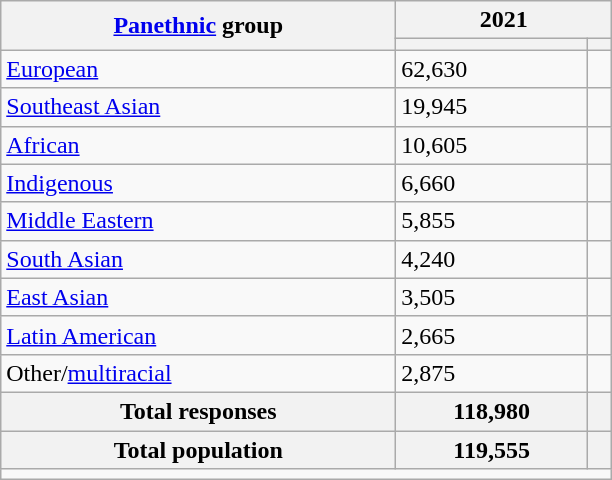<table class="wikitable collapsible sortable">
<tr>
<th rowspan="2"><a href='#'>Panethnic</a> group</th>
<th colspan="2">2021</th>
</tr>
<tr>
<th><a href='#'></a></th>
<th></th>
</tr>
<tr>
<td><a href='#'>European</a></td>
<td>62,630</td>
<td></td>
</tr>
<tr>
<td><a href='#'>Southeast Asian</a></td>
<td>19,945</td>
<td></td>
</tr>
<tr>
<td><a href='#'>African</a></td>
<td>10,605</td>
<td></td>
</tr>
<tr>
<td><a href='#'>Indigenous</a></td>
<td>6,660</td>
<td></td>
</tr>
<tr>
<td><a href='#'>Middle Eastern</a></td>
<td>5,855</td>
<td></td>
</tr>
<tr>
<td><a href='#'>South Asian</a></td>
<td>4,240</td>
<td></td>
</tr>
<tr>
<td><a href='#'>East Asian</a></td>
<td>3,505</td>
<td></td>
</tr>
<tr>
<td><a href='#'>Latin American</a></td>
<td>2,665</td>
<td></td>
</tr>
<tr>
<td>Other/<a href='#'>multiracial</a></td>
<td>2,875</td>
<td></td>
</tr>
<tr>
<th>Total responses</th>
<th>118,980</th>
<th></th>
</tr>
<tr class="sortbottom">
<th>Total population</th>
<th>119,555</th>
<th></th>
</tr>
<tr class="sortbottom">
<td colspan="15" style="width: 25em;"></td>
</tr>
</table>
